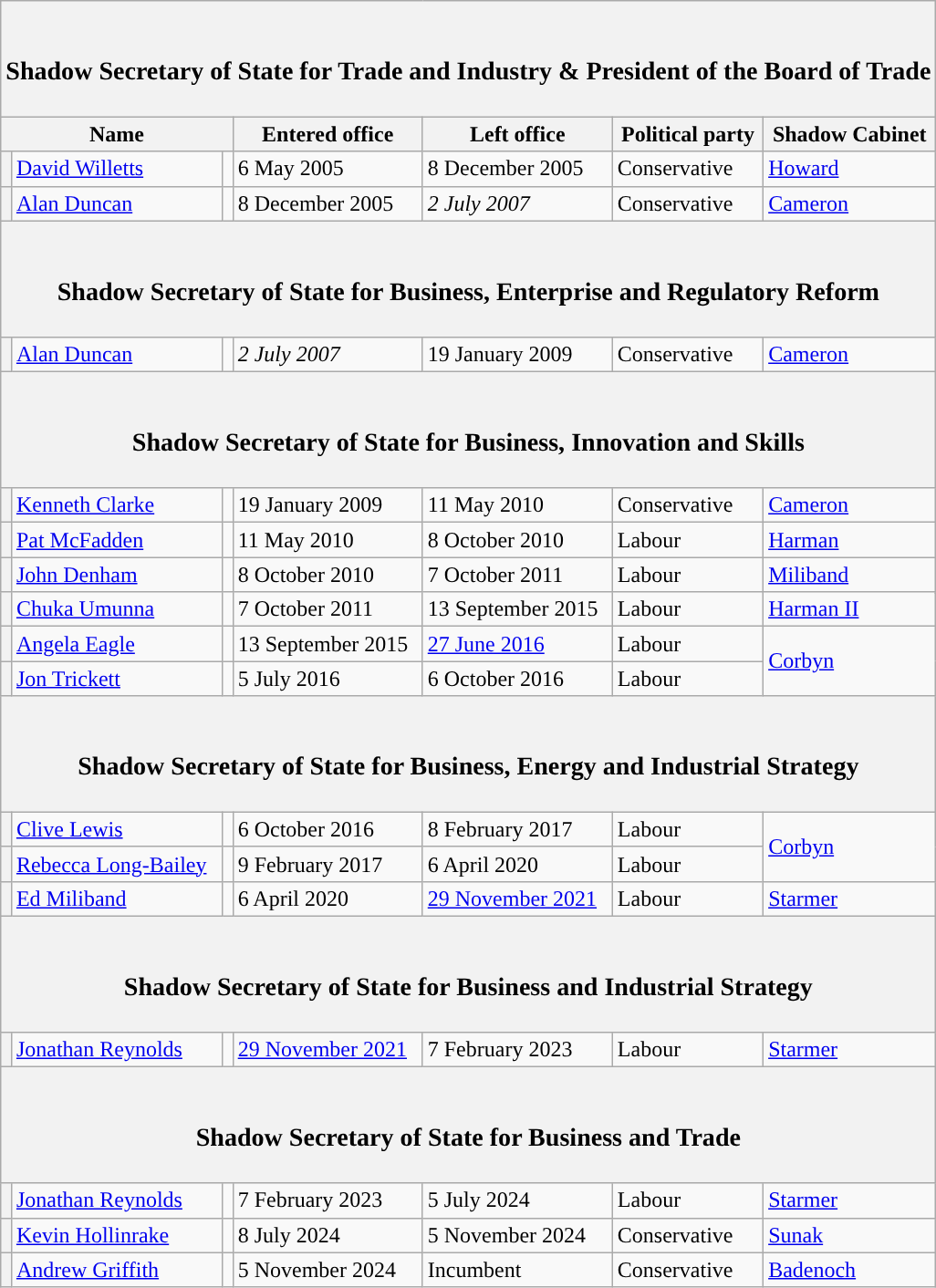<table class="wikitable">
<tr>
<th colspan=7><br><h3>Shadow Secretary of State for Trade and Industry & President of the Board of Trade</h3></th>
</tr>
<tr>
<th colspan=3>Name</th>
<th>Entered office</th>
<th>Left office</th>
<th>Political party</th>
<th>Shadow Cabinet</th>
</tr>
<tr>
<th style="background-color: "></th>
<td><a href='#'>David Willetts</a></td>
<td></td>
<td>6 May 2005</td>
<td>8 December 2005</td>
<td>Conservative</td>
<td><a href='#'>Howard</a></td>
</tr>
<tr>
<th style="background-color: "></th>
<td><a href='#'>Alan Duncan</a></td>
<td></td>
<td>8 December 2005</td>
<td><em>2 July 2007</em></td>
<td>Conservative</td>
<td><a href='#'>Cameron</a></td>
</tr>
<tr>
<th colspan=7><br><h3>Shadow Secretary of State for Business, Enterprise and Regulatory Reform</h3></th>
</tr>
<tr>
<th style="background-color: "></th>
<td><a href='#'>Alan Duncan</a></td>
<td></td>
<td><em>2 July 2007</em></td>
<td>19 January 2009</td>
<td>Conservative</td>
<td><a href='#'>Cameron</a></td>
</tr>
<tr>
<th colspan=7><br><h3>Shadow Secretary of State for Business, Innovation and Skills</h3></th>
</tr>
<tr>
<th style="background-color: "></th>
<td><a href='#'>Kenneth Clarke</a></td>
<td></td>
<td>19 January 2009</td>
<td>11 May 2010</td>
<td>Conservative</td>
<td><a href='#'>Cameron</a></td>
</tr>
<tr>
<th style="background-color: "></th>
<td><a href='#'>Pat McFadden</a></td>
<td></td>
<td>11 May 2010</td>
<td>8 October 2010</td>
<td>Labour</td>
<td><a href='#'>Harman</a></td>
</tr>
<tr>
<th style="background-color: "></th>
<td><a href='#'>John Denham</a></td>
<td></td>
<td>8 October 2010</td>
<td>7 October 2011</td>
<td>Labour</td>
<td rowspan=2 ><a href='#'>Miliband</a></td>
</tr>
<tr>
<th rowspan=2 style="background-color: "></th>
<td rowspan=2><a href='#'>Chuka Umunna</a></td>
<td rowspan=2></td>
<td rowspan=2>7 October 2011</td>
<td rowspan=2>13 September 2015</td>
<td rowspan=2>Labour</td>
</tr>
<tr>
<td><a href='#'>Harman II</a></td>
</tr>
<tr>
<th style="background-color: "></th>
<td><a href='#'>Angela Eagle</a></td>
<td></td>
<td>13 September 2015</td>
<td><a href='#'>27 June 2016</a></td>
<td>Labour</td>
<td rowspan=2 ><a href='#'>Corbyn</a></td>
</tr>
<tr>
<th style="background-color: "></th>
<td><a href='#'>Jon Trickett</a></td>
<td></td>
<td>5 July 2016</td>
<td>6 October 2016</td>
<td>Labour</td>
</tr>
<tr>
<th colspan=7><br><h3>Shadow Secretary of State for Business, Energy and Industrial Strategy</h3></th>
</tr>
<tr>
<th style="background-color: "></th>
<td><a href='#'>Clive Lewis</a></td>
<td></td>
<td>6 October 2016</td>
<td>8 February 2017</td>
<td>Labour</td>
<td rowspan="2" ><a href='#'>Corbyn</a></td>
</tr>
<tr>
<th style="background-color: "></th>
<td><a href='#'>Rebecca Long-Bailey</a></td>
<td></td>
<td>9 February 2017</td>
<td>6 April 2020</td>
<td>Labour</td>
</tr>
<tr>
<th style="background-color: "></th>
<td><a href='#'>Ed Miliband</a></td>
<td></td>
<td>6 April 2020</td>
<td><a href='#'>29 November 2021</a></td>
<td>Labour</td>
<td><a href='#'>Starmer</a></td>
</tr>
<tr>
<th colspan=7><br><h3>Shadow Secretary of State for Business and Industrial Strategy</h3></th>
</tr>
<tr>
<th style="background-color: "></th>
<td><a href='#'>Jonathan Reynolds</a></td>
<td></td>
<td><a href='#'>29 November 2021</a></td>
<td>7 February 2023</td>
<td>Labour</td>
<td><a href='#'>Starmer</a></td>
</tr>
<tr>
<th colspan="7"><br><h3>Shadow Secretary of State for Business and Trade</h3></th>
</tr>
<tr>
<th style="background-color: "></th>
<td><a href='#'>Jonathan Reynolds</a></td>
<td></td>
<td>7 February 2023</td>
<td>5 July 2024</td>
<td>Labour</td>
<td><a href='#'>Starmer</a></td>
</tr>
<tr>
<th style="background-color: "></th>
<td><a href='#'>Kevin Hollinrake</a></td>
<td></td>
<td>8 July 2024</td>
<td>5 November 2024</td>
<td>Conservative</td>
<td><a href='#'>Sunak</a></td>
</tr>
<tr>
<th style="background-color: "></th>
<td><a href='#'>Andrew Griffith</a></td>
<td></td>
<td>5 November 2024</td>
<td>Incumbent</td>
<td>Conservative</td>
<td><a href='#'>Badenoch</a></td>
</tr>
</table>
